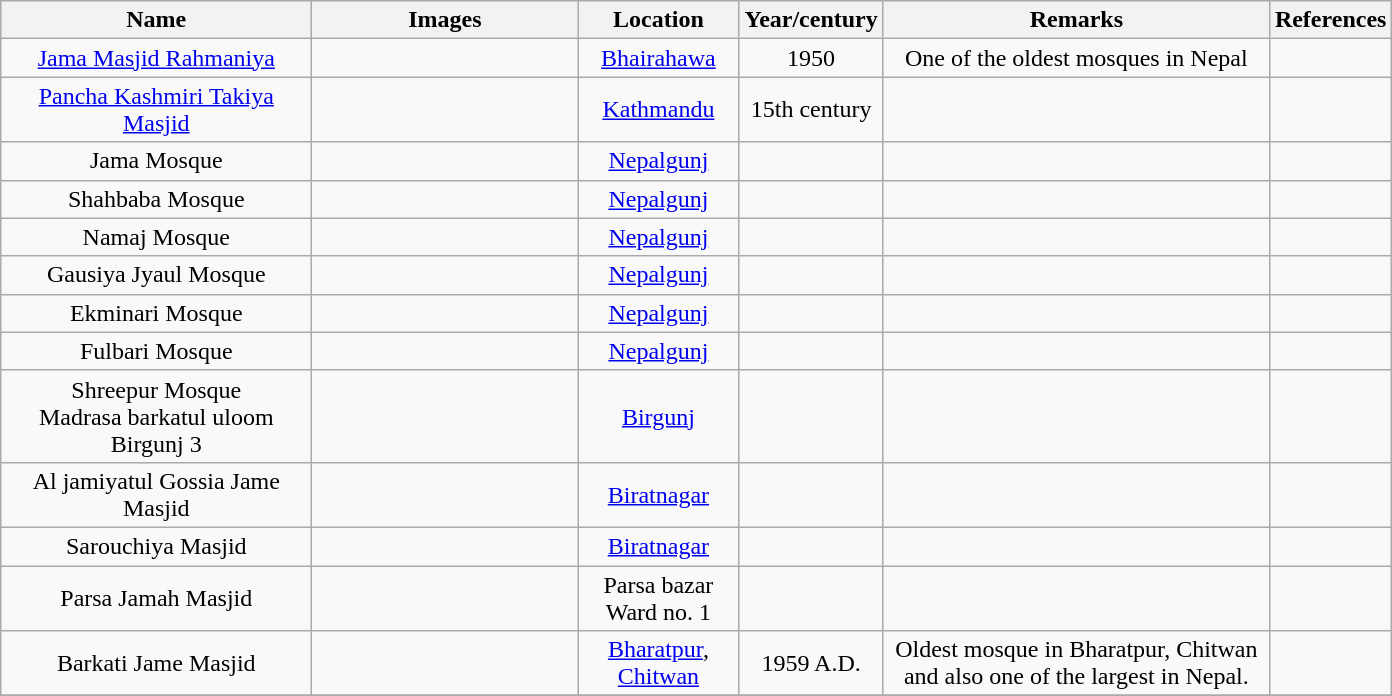<table class=wikitable style="text-align:center">
<tr>
<th align=left width=200px>Name</th>
<th align=center width=170px class=unsortable>Images</th>
<th align=left width=100px>Location</th>
<th align=left width=050px>Year/century</th>
<th align=left width=250px class=unsortable>Remarks</th>
<th align=left width=050px>References</th>
</tr>
<tr>
<td><a href='#'>Jama Masjid Rahmaniya</a></td>
<td></td>
<td><a href='#'>Bhairahawa</a></td>
<td>1950</td>
<td>One of the oldest mosques in Nepal</td>
<td></td>
</tr>
<tr>
<td><a href='#'>Pancha Kashmiri Takiya Masjid</a></td>
<td></td>
<td><a href='#'>Kathmandu</a></td>
<td>15th century</td>
<td></td>
<td></td>
</tr>
<tr>
<td>Jama Mosque</td>
<td></td>
<td><a href='#'>Nepalgunj</a></td>
<td></td>
<td></td>
<td></td>
</tr>
<tr>
<td>Shahbaba Mosque</td>
<td></td>
<td><a href='#'>Nepalgunj</a></td>
<td></td>
<td></td>
<td></td>
</tr>
<tr>
<td>Namaj Mosque</td>
<td></td>
<td><a href='#'>Nepalgunj</a></td>
<td></td>
<td></td>
<td></td>
</tr>
<tr>
<td>Gausiya Jyaul Mosque</td>
<td></td>
<td><a href='#'>Nepalgunj</a></td>
<td></td>
<td></td>
<td></td>
</tr>
<tr>
<td>Ekminari Mosque</td>
<td></td>
<td><a href='#'>Nepalgunj</a></td>
<td></td>
<td></td>
<td></td>
</tr>
<tr>
<td>Fulbari Mosque</td>
<td></td>
<td><a href='#'>Nepalgunj</a></td>
<td></td>
<td></td>
<td></td>
</tr>
<tr>
<td>Shreepur Mosque<br>Madrasa barkatul uloom
Birgunj 3</td>
<td></td>
<td><a href='#'>Birgunj</a></td>
<td></td>
<td></td>
<td></td>
</tr>
<tr>
<td>Al jamiyatul Gossia Jame Masjid</td>
<td></td>
<td><a href='#'>Biratnagar</a></td>
<td></td>
<td></td>
<td></td>
</tr>
<tr>
<td>Sarouchiya Masjid</td>
<td></td>
<td><a href='#'>Biratnagar</a></td>
<td></td>
<td></td>
<td></td>
</tr>
<tr>
<td>Parsa Jamah Masjid</td>
<td></td>
<td>Parsa bazar Ward no. 1</td>
<td></td>
<td></td>
<td></td>
</tr>
<tr>
<td>Barkati Jame Masjid</td>
<td></td>
<td><a href='#'>Bharatpur</a>, <a href='#'>Chitwan</a></td>
<td>1959 A.D.</td>
<td>Oldest mosque in Bharatpur, Chitwan and also one of the largest in Nepal.</td>
<td></td>
</tr>
<tr>
</tr>
</table>
